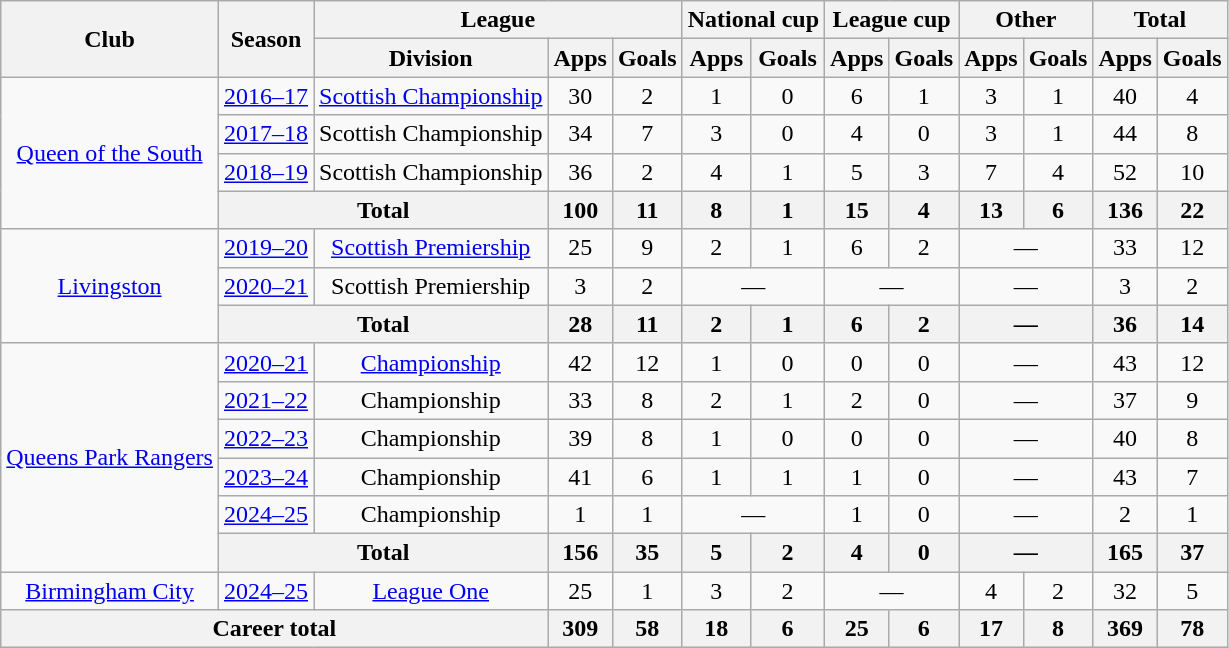<table class="wikitable" style="text-align:center">
<tr>
<th rowspan="2">Club</th>
<th rowspan="2">Season</th>
<th colspan="3">League</th>
<th colspan="2">National cup</th>
<th colspan="2">League cup</th>
<th colspan="2">Other</th>
<th colspan="2">Total</th>
</tr>
<tr>
<th>Division</th>
<th>Apps</th>
<th>Goals</th>
<th>Apps</th>
<th>Goals</th>
<th>Apps</th>
<th>Goals</th>
<th>Apps</th>
<th>Goals</th>
<th>Apps</th>
<th>Goals</th>
</tr>
<tr>
<td rowspan="4"><a href='#'>Queen of the South</a></td>
<td><a href='#'>2016–17</a></td>
<td><a href='#'>Scottish Championship</a></td>
<td>30</td>
<td>2</td>
<td>1</td>
<td>0</td>
<td>6</td>
<td>1</td>
<td>3</td>
<td>1</td>
<td>40</td>
<td>4</td>
</tr>
<tr>
<td><a href='#'>2017–18</a></td>
<td>Scottish Championship</td>
<td>34</td>
<td>7</td>
<td>3</td>
<td>0</td>
<td>4</td>
<td>0</td>
<td>3</td>
<td>1</td>
<td>44</td>
<td>8</td>
</tr>
<tr>
<td><a href='#'>2018–19</a></td>
<td>Scottish Championship</td>
<td>36</td>
<td>2</td>
<td>4</td>
<td>1</td>
<td>5</td>
<td>3</td>
<td>7</td>
<td>4</td>
<td>52</td>
<td>10</td>
</tr>
<tr>
<th colspan="2">Total</th>
<th>100</th>
<th>11</th>
<th>8</th>
<th>1</th>
<th>15</th>
<th>4</th>
<th>13</th>
<th>6</th>
<th>136</th>
<th>22</th>
</tr>
<tr>
<td rowspan="3"><a href='#'>Livingston</a></td>
<td><a href='#'>2019–20</a></td>
<td><a href='#'>Scottish Premiership</a></td>
<td>25</td>
<td>9</td>
<td>2</td>
<td>1</td>
<td>6</td>
<td>2</td>
<td colspan="2">—</td>
<td>33</td>
<td>12</td>
</tr>
<tr>
<td><a href='#'>2020–21</a></td>
<td>Scottish Premiership</td>
<td>3</td>
<td>2</td>
<td colspan="2">—</td>
<td colspan="2">—</td>
<td colspan="2">—</td>
<td>3</td>
<td>2</td>
</tr>
<tr>
<th colspan="2">Total</th>
<th>28</th>
<th>11</th>
<th>2</th>
<th>1</th>
<th>6</th>
<th>2</th>
<th colspan="2">—</th>
<th>36</th>
<th>14</th>
</tr>
<tr>
<td rowspan="6"><a href='#'>Queens Park Rangers</a></td>
<td><a href='#'>2020–21</a></td>
<td><a href='#'>Championship</a></td>
<td>42</td>
<td>12</td>
<td>1</td>
<td>0</td>
<td>0</td>
<td>0</td>
<td colspan="2">—</td>
<td>43</td>
<td>12</td>
</tr>
<tr>
<td><a href='#'>2021–22</a></td>
<td>Championship</td>
<td>33</td>
<td>8</td>
<td>2</td>
<td>1</td>
<td>2</td>
<td>0</td>
<td colspan="2">—</td>
<td>37</td>
<td>9</td>
</tr>
<tr>
<td><a href='#'>2022–23</a></td>
<td>Championship</td>
<td>39</td>
<td>8</td>
<td>1</td>
<td>0</td>
<td>0</td>
<td>0</td>
<td colspan="2">—</td>
<td>40</td>
<td>8</td>
</tr>
<tr>
<td><a href='#'>2023–24</a></td>
<td>Championship</td>
<td>41</td>
<td>6</td>
<td>1</td>
<td>1</td>
<td>1</td>
<td>0</td>
<td colspan="2">—</td>
<td>43</td>
<td>7</td>
</tr>
<tr>
<td><a href='#'>2024–25</a></td>
<td>Championship</td>
<td>1</td>
<td>1</td>
<td colspan="2">—</td>
<td>1</td>
<td>0</td>
<td colspan="2">—</td>
<td>2</td>
<td>1</td>
</tr>
<tr>
<th colspan="2">Total</th>
<th>156</th>
<th>35</th>
<th>5</th>
<th>2</th>
<th>4</th>
<th>0</th>
<th colspan="2">—</th>
<th>165</th>
<th>37</th>
</tr>
<tr>
<td><a href='#'>Birmingham City</a></td>
<td><a href='#'>2024–25</a></td>
<td><a href='#'>League One</a></td>
<td>25</td>
<td>1</td>
<td>3</td>
<td>2</td>
<td colspan="2">—</td>
<td>4</td>
<td>2</td>
<td>32</td>
<td>5</td>
</tr>
<tr>
<th colspan="3">Career total</th>
<th>309</th>
<th>58</th>
<th>18</th>
<th>6</th>
<th>25</th>
<th>6</th>
<th>17</th>
<th>8</th>
<th>369</th>
<th>78</th>
</tr>
</table>
